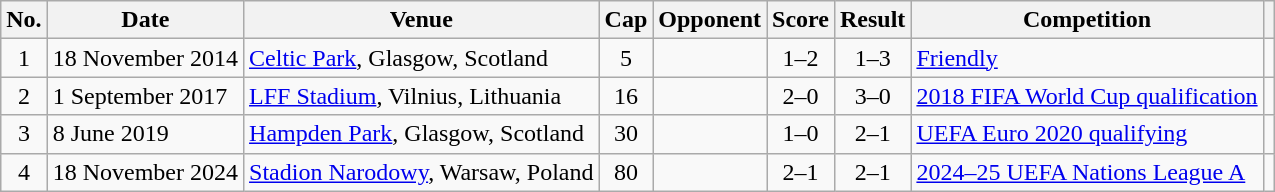<table class="wikitable sortable">
<tr>
<th scope="col">No.</th>
<th scope="col">Date</th>
<th scope="col">Venue</th>
<th scope="col">Cap</th>
<th scope="col">Opponent</th>
<th scope="col">Score</th>
<th scope="col">Result</th>
<th scope="col">Competition</th>
<th scope="col" class="unsortable"></th>
</tr>
<tr>
<td style="text-align: center;">1</td>
<td>18 November 2014</td>
<td><a href='#'>Celtic Park</a>, Glasgow, Scotland</td>
<td style="text-align: center;">5</td>
<td></td>
<td style="text-align: center;">1–2</td>
<td style="text-align: center;">1–3</td>
<td><a href='#'>Friendly</a></td>
<td style="text-align: center;"></td>
</tr>
<tr>
<td style="text-align: center;">2</td>
<td>1 September 2017</td>
<td><a href='#'>LFF Stadium</a>, Vilnius, Lithuania</td>
<td style="text-align: center;">16</td>
<td></td>
<td style="text-align: center;">2–0</td>
<td style="text-align: center;">3–0</td>
<td><a href='#'>2018 FIFA World Cup qualification</a></td>
<td style="text-align: center;"></td>
</tr>
<tr>
<td style="text-align: center;">3</td>
<td>8 June 2019</td>
<td><a href='#'>Hampden Park</a>, Glasgow, Scotland</td>
<td style="text-align: center;">30</td>
<td></td>
<td style="text-align: center;">1–0</td>
<td style="text-align: center;">2–1</td>
<td><a href='#'>UEFA Euro 2020 qualifying</a></td>
<td style="text-align: center;"></td>
</tr>
<tr>
<td style="text-align: center;">4</td>
<td>18 November 2024</td>
<td><a href='#'>Stadion Narodowy</a>, Warsaw, Poland</td>
<td style="text-align: center;">80</td>
<td></td>
<td style="text-align: center;">2–1</td>
<td style="text-align: center;">2–1</td>
<td><a href='#'>2024–25 UEFA Nations League A</a></td>
<td style="text-align: center;"></td>
</tr>
</table>
